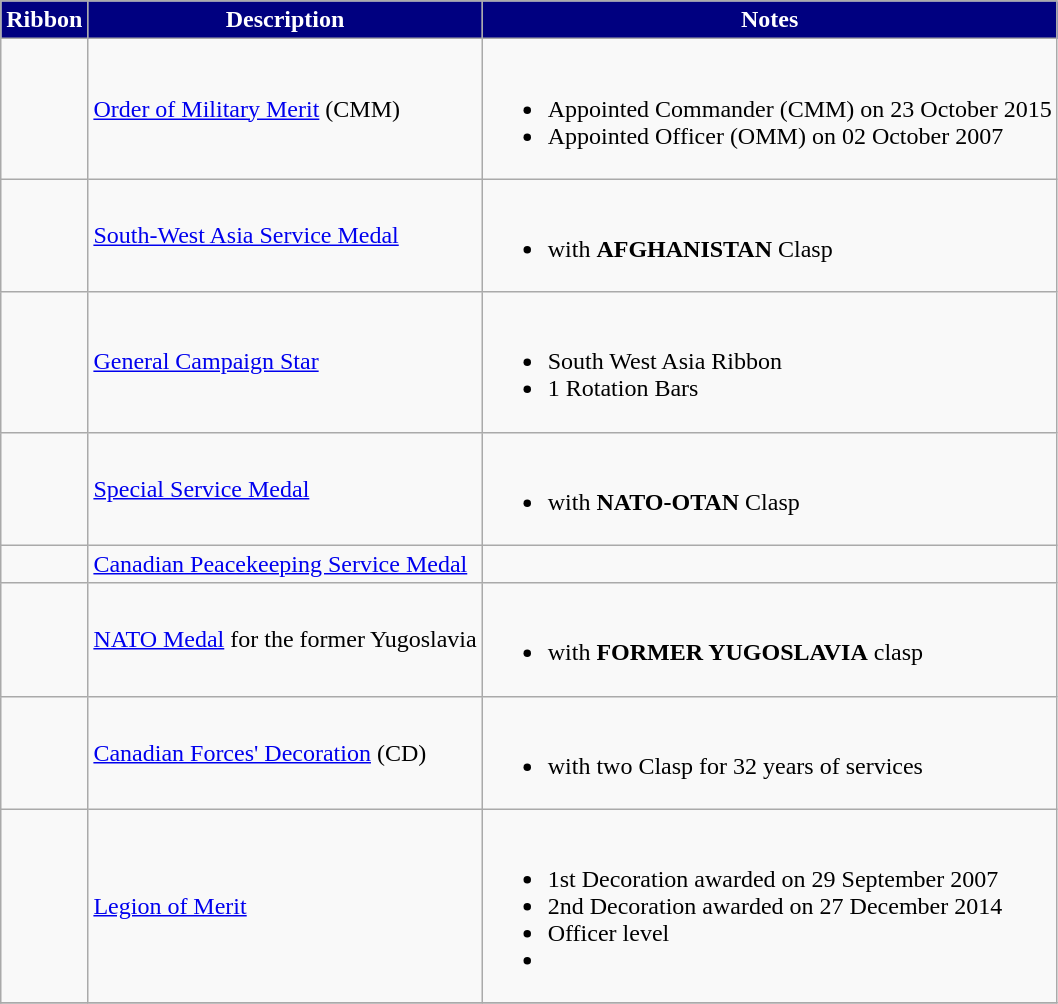<table class="wikitable">
<tr style="background:Navy;color:White" align="center">
<td><strong>Ribbon</strong></td>
<td><strong>Description</strong></td>
<td><strong>Notes</strong></td>
</tr>
<tr>
<td></td>
<td><a href='#'>Order of Military Merit</a> (CMM)</td>
<td><br><ul><li>Appointed Commander (CMM) on 23 October 2015</li><li>Appointed Officer (OMM) on 02 October 2007</li></ul></td>
</tr>
<tr>
<td></td>
<td><a href='#'>South-West Asia Service Medal</a></td>
<td><br><ul><li>with <strong>AFGHANISTAN</strong> Clasp</li></ul></td>
</tr>
<tr>
<td><span></span></td>
<td><a href='#'>General Campaign Star</a></td>
<td><br><ul><li>South West Asia Ribbon</li><li>1 Rotation Bars</li></ul></td>
</tr>
<tr>
<td></td>
<td><a href='#'>Special Service Medal</a></td>
<td><br><ul><li>with <strong>NATO-OTAN</strong> Clasp</li></ul></td>
</tr>
<tr>
<td></td>
<td><a href='#'>Canadian Peacekeeping Service Medal</a></td>
<td></td>
</tr>
<tr>
<td></td>
<td><a href='#'>NATO Medal</a> for the former Yugoslavia</td>
<td><br><ul><li>with <strong>FORMER YUGOSLAVIA</strong> clasp</li></ul></td>
</tr>
<tr>
<td></td>
<td><a href='#'>Canadian Forces' Decoration</a> (CD)</td>
<td><br><ul><li>with two Clasp for 32 years of services</li></ul></td>
</tr>
<tr>
<td></td>
<td><a href='#'>Legion of Merit</a></td>
<td><br><ul><li>1st Decoration awarded on 29 September 2007</li><li>2nd Decoration awarded on 27 December 2014</li><li>Officer level</li><li></li></ul></td>
</tr>
<tr>
</tr>
</table>
